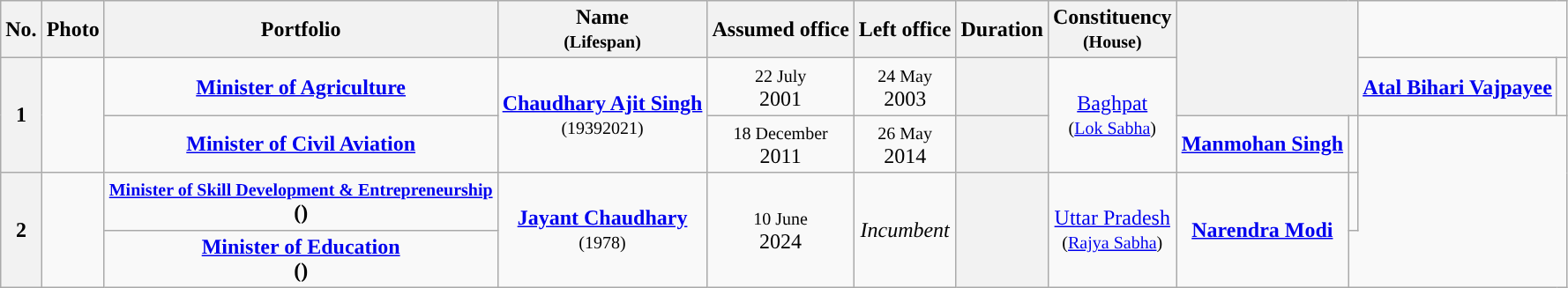<table class="wikitable sortable" style="text-align:center;">
<tr>
<th Style="background-color:">No.</th>
<th Style="background-color:">Photo</th>
<th Style="background-color:">Portfolio</th>
<th Style="background-color:">Name<br><small>(Lifespan)</small></th>
<th Style="background-color:">Assumed office</th>
<th Style="background-color:">Left office</th>
<th Style="background-color:">Duration</th>
<th Style="background-color:">Constituency<br><small>(House)</small></th>
<th rowspan=2 colspan=2 Style="background-color:"><a href='#'></a></th>
</tr>
<tr>
<th rowspan="2">1</th>
<td rowspan="2"></td>
<td><strong><a href='#'>Minister of Agriculture</a></strong></td>
<td rowspan="2"><strong><a href='#'>Chaudhary Ajit Singh</a></strong><br><small>(19392021)</small></td>
<td><small>22 July</small><br>2001</td>
<td><small>24 May</small><br>2003</td>
<th></th>
<td rowspan="2"><a href='#'>Baghpat</a><br><small>(<a href='#'>Lok Sabha</a>)</small></td>
<td><strong><a href='#'>Atal Bihari Vajpayee</a></strong></td>
<td></td>
</tr>
<tr>
<td><strong><a href='#'>Minister of Civil Aviation</a></strong></td>
<td><small>18 December</small><br>2011</td>
<td><small>26 May</small><br>2014</td>
<th></th>
<td><strong><a href='#'>Manmohan Singh</a></strong></td>
<td></td>
</tr>
<tr>
<th rowspan="2">2</th>
<td rowspan="2"></td>
<td><small><strong><a href='#'>Minister of Skill Development & Entrepreneurship</a></strong></small><br><strong>()</strong></td>
<td rowspan="2"><strong><a href='#'>Jayant Chaudhary</a></strong><br><small>(1978)</small></td>
<td rowspan="2"><small>10 June</small><br>2024</td>
<td rowspan="2"><em>Incumbent</em></td>
<th rowspan="2"></th>
<td rowspan="2"><a href='#'>Uttar Pradesh</a><br><small>(<a href='#'>Rajya Sabha</a>)</small></td>
<td rowspan="2"><strong><a href='#'>Narendra Modi</a></strong></td>
<td></td>
</tr>
<tr>
<td><strong><a href='#'>Minister of Education</a></strong><br><strong>()</strong></td>
</tr>
</table>
